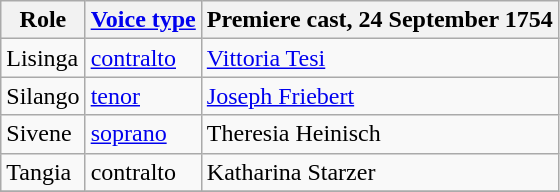<table class="wikitable">
<tr>
<th>Role</th>
<th><a href='#'>Voice type</a></th>
<th>Premiere cast, 24 September 1754</th>
</tr>
<tr>
<td>Lisinga</td>
<td><a href='#'>contralto</a></td>
<td><a href='#'>Vittoria Tesi</a></td>
</tr>
<tr>
<td>Silango</td>
<td><a href='#'>tenor</a></td>
<td><a href='#'>Joseph Friebert</a></td>
</tr>
<tr>
<td>Sivene</td>
<td><a href='#'>soprano</a></td>
<td>Theresia Heinisch</td>
</tr>
<tr>
<td>Tangia</td>
<td>contralto</td>
<td>Katharina Starzer</td>
</tr>
<tr>
</tr>
</table>
